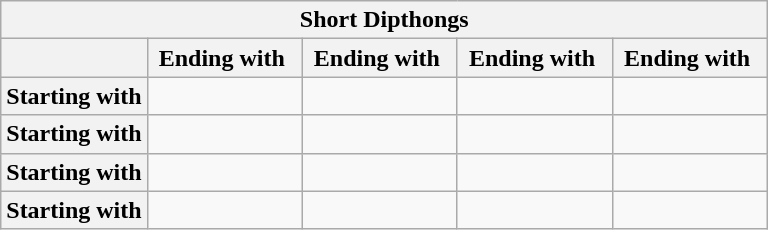<table class="wikitable">
<tr>
<th colspan="5">Short Dipthongs</th>
</tr>
<tr>
<th></th>
<th> Ending with  </th>
<th> Ending with  </th>
<th> Ending with  </th>
<th> Ending with  </th>
</tr>
<tr>
<th>Starting with </th>
<td align="center"></td>
<td> </td>
<td> </td>
<td> </td>
</tr>
<tr>
<th>Starting with </th>
<td align="center"></td>
<td align="center"></td>
<td> </td>
<td> </td>
</tr>
<tr>
<th>Starting with </th>
<td align="center"></td>
<td align="center"></td>
<td> </td>
<td> </td>
</tr>
<tr>
<th>Starting with </th>
<td align="center"></td>
<td align="center"></td>
<td align="center"></td>
<td align="center"></td>
</tr>
</table>
